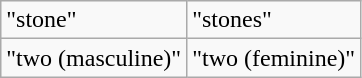<table class="wikitable">
<tr>
<td> "stone"</td>
<td> "stones"</td>
</tr>
<tr>
<td> "two (masculine)"</td>
<td> "two (feminine)"</td>
</tr>
</table>
